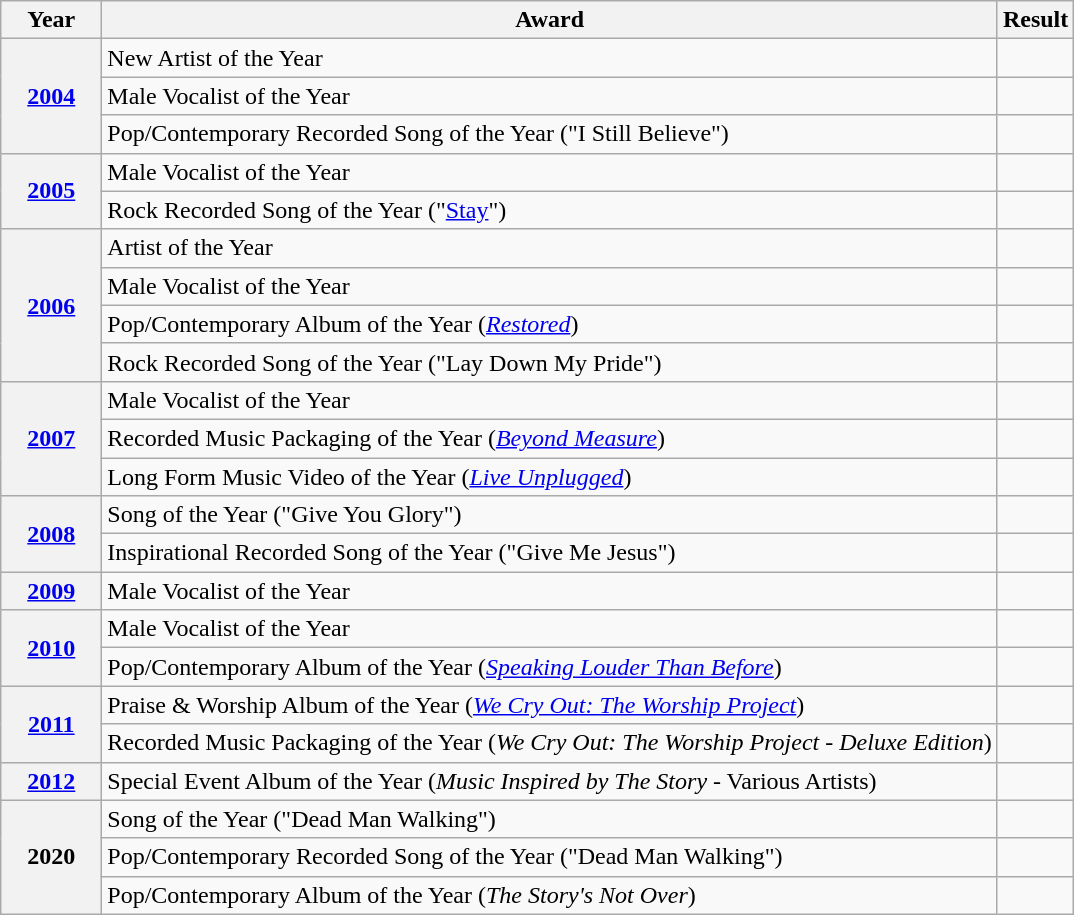<table class="wikitable">
<tr>
<th style="width:60px;">Year</th>
<th>Award</th>
<th>Result</th>
</tr>
<tr>
<th rowspan="3"><a href='#'>2004</a></th>
<td>New Artist of the Year</td>
<td></td>
</tr>
<tr>
<td>Male Vocalist of the Year</td>
<td></td>
</tr>
<tr>
<td>Pop/Contemporary Recorded Song of the Year ("I Still Believe")</td>
<td></td>
</tr>
<tr>
<th rowspan="2"><a href='#'>2005</a></th>
<td>Male Vocalist of the Year</td>
<td></td>
</tr>
<tr>
<td>Rock Recorded Song of the Year ("<a href='#'>Stay</a>")</td>
<td></td>
</tr>
<tr>
<th rowspan="4"><a href='#'>2006</a></th>
<td>Artist of the Year</td>
<td></td>
</tr>
<tr>
<td>Male Vocalist of the Year</td>
<td></td>
</tr>
<tr>
<td>Pop/Contemporary Album of the Year (<em><a href='#'>Restored</a></em>)</td>
<td></td>
</tr>
<tr>
<td>Rock Recorded Song of the Year ("Lay Down My Pride")</td>
<td></td>
</tr>
<tr>
<th rowspan="3"><a href='#'>2007</a></th>
<td>Male Vocalist of the Year</td>
<td></td>
</tr>
<tr>
<td>Recorded Music Packaging of the Year (<em><a href='#'>Beyond Measure</a></em>)</td>
<td></td>
</tr>
<tr>
<td>Long Form Music Video of the Year (<em><a href='#'>Live Unplugged</a></em>)</td>
<td></td>
</tr>
<tr>
<th rowspan="2"><a href='#'>2008</a></th>
<td>Song of the Year ("Give You Glory")</td>
<td></td>
</tr>
<tr>
<td>Inspirational Recorded Song of the Year ("Give Me Jesus")</td>
<td></td>
</tr>
<tr>
<th><a href='#'>2009</a></th>
<td>Male Vocalist of the Year</td>
<td></td>
</tr>
<tr>
<th rowspan="2"><a href='#'>2010</a></th>
<td>Male Vocalist of the Year</td>
<td></td>
</tr>
<tr>
<td>Pop/Contemporary Album of the Year (<em><a href='#'>Speaking Louder Than Before</a></em>)</td>
<td></td>
</tr>
<tr>
<th rowspan="2"><a href='#'>2011</a></th>
<td>Praise & Worship Album of the Year (<em><a href='#'>We Cry Out: The Worship Project</a></em>)</td>
<td></td>
</tr>
<tr>
<td>Recorded Music Packaging of the Year (<em>We Cry Out: The Worship Project - Deluxe Edition</em>)</td>
<td></td>
</tr>
<tr>
<th rowspan="1"><a href='#'>2012</a></th>
<td>Special Event Album of the Year (<em>Music Inspired by The Story</em> - Various Artists)</td>
<td></td>
</tr>
<tr>
<th rowspan="3">2020</th>
<td>Song of the Year ("Dead Man Walking")</td>
<td></td>
</tr>
<tr>
<td>Pop/Contemporary Recorded Song of the Year ("Dead Man Walking")</td>
<td></td>
</tr>
<tr>
<td>Pop/Contemporary Album of the Year (<em>The Story's Not Over</em>)</td>
<td></td>
</tr>
</table>
